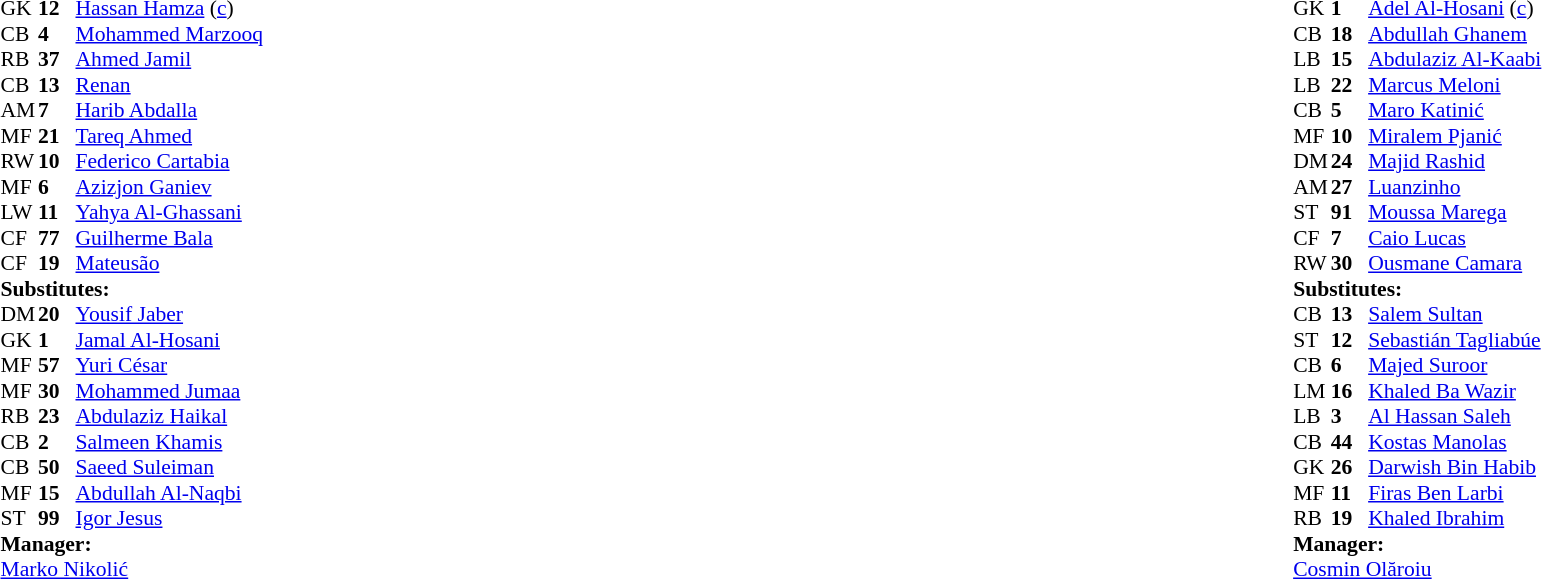<table width="100%">
<tr>
<td valign="top" width="50%"><br><table style="font-size: 90%" cellspacing="0" cellpadding="0">
<tr>
<td colspan="4"></td>
</tr>
<tr>
<th width=25></th>
<th width=25></th>
</tr>
<tr>
<td>GK</td>
<td><strong>12</strong></td>
<td> <a href='#'>Hassan Hamza</a> (<a href='#'>c</a>)</td>
</tr>
<tr>
<td>CB</td>
<td><strong>4</strong></td>
<td> <a href='#'>Mohammed Marzooq</a></td>
</tr>
<tr>
<td>RB</td>
<td><strong>37</strong></td>
<td> <a href='#'>Ahmed Jamil</a></td>
</tr>
<tr>
<td>CB</td>
<td><strong>13</strong></td>
<td> <a href='#'>Renan</a></td>
</tr>
<tr>
<td>AM</td>
<td><strong>7</strong></td>
<td> <a href='#'>Harib Abdalla</a></td>
<td></td>
</tr>
<tr>
<td>MF</td>
<td><strong>21</strong></td>
<td> <a href='#'>Tareq Ahmed</a></td>
<td> </td>
</tr>
<tr>
<td>RW</td>
<td><strong>10</strong></td>
<td> <a href='#'>Federico Cartabia</a></td>
</tr>
<tr>
<td>MF</td>
<td><strong>6</strong></td>
<td> <a href='#'>Azizjon Ganiev</a></td>
</tr>
<tr>
<td>LW</td>
<td><strong>11</strong></td>
<td> <a href='#'>Yahya Al-Ghassani</a></td>
<td></td>
</tr>
<tr>
<td>CF</td>
<td><strong>77</strong></td>
<td> <a href='#'>Guilherme Bala</a></td>
<td></td>
</tr>
<tr>
<td>CF</td>
<td><strong>19</strong></td>
<td> <a href='#'>Mateusão</a></td>
<td> </td>
</tr>
<tr>
<td colspan=3><strong>Substitutes:</strong></td>
</tr>
<tr>
<td>DM</td>
<td><strong>20</strong></td>
<td> <a href='#'>Yousif Jaber</a></td>
<td></td>
</tr>
<tr>
<td>GK</td>
<td><strong>1</strong></td>
<td> <a href='#'>Jamal Al-Hosani</a></td>
</tr>
<tr>
<td>MF</td>
<td><strong>57</strong></td>
<td> <a href='#'>Yuri César</a></td>
<td> </td>
</tr>
<tr>
<td>MF</td>
<td><strong>30</strong></td>
<td> <a href='#'>Mohammed Jumaa</a></td>
</tr>
<tr>
<td>RB</td>
<td><strong>23</strong></td>
<td> <a href='#'>Abdulaziz Haikal</a></td>
<td></td>
</tr>
<tr>
<td>CB</td>
<td><strong>2</strong></td>
<td> <a href='#'>Salmeen Khamis</a></td>
</tr>
<tr>
<td>CB</td>
<td><strong>50</strong></td>
<td> <a href='#'>Saeed Suleiman</a></td>
</tr>
<tr>
<td>MF</td>
<td><strong>15</strong></td>
<td> <a href='#'>Abdullah Al-Naqbi</a></td>
<td></td>
</tr>
<tr>
<td>ST</td>
<td><strong>99</strong></td>
<td> <a href='#'>Igor Jesus</a></td>
<td></td>
</tr>
<tr>
<td colspan=3><strong>Manager:</strong></td>
</tr>
<tr>
<td colspan=4> <a href='#'>Marko Nikolić</a></td>
</tr>
</table>
</td>
<td valign="top" width="50%"><br><table style="font-size: 90%" cellspacing="0" cellpadding="0" align=center>
<tr>
<td colspan="4"></td>
</tr>
<tr>
<th width=25></th>
<th width=25></th>
</tr>
<tr>
<td>GK</td>
<td><strong>1</strong></td>
<td> <a href='#'>Adel Al-Hosani</a> (<a href='#'>c</a>)</td>
</tr>
<tr>
<td>CB</td>
<td><strong>18</strong></td>
<td> <a href='#'>Abdullah Ghanem</a></td>
<td></td>
</tr>
<tr>
<td>LB</td>
<td><strong>15</strong></td>
<td> <a href='#'>Abdulaziz Al-Kaabi</a></td>
<td></td>
</tr>
<tr>
<td>LB</td>
<td><strong>22</strong></td>
<td> <a href='#'>Marcus Meloni</a></td>
<td></td>
</tr>
<tr>
<td>CB</td>
<td><strong>5</strong></td>
<td> <a href='#'>Maro Katinić</a></td>
<td></td>
</tr>
<tr>
<td>MF</td>
<td><strong>10</strong></td>
<td> <a href='#'>Miralem Pjanić</a></td>
<td></td>
</tr>
<tr>
<td>DM</td>
<td><strong>24</strong></td>
<td> <a href='#'>Majid Rashid</a></td>
<td></td>
</tr>
<tr>
<td>AM</td>
<td><strong>27</strong></td>
<td> <a href='#'>Luanzinho</a></td>
<td></td>
</tr>
<tr>
<td>ST</td>
<td><strong>91</strong></td>
<td> <a href='#'>Moussa Marega</a></td>
<td></td>
</tr>
<tr>
<td>CF</td>
<td><strong>7</strong></td>
<td> <a href='#'>Caio Lucas</a></td>
<td> </td>
</tr>
<tr>
<td>RW</td>
<td><strong>30</strong></td>
<td> <a href='#'>Ousmane Camara</a></td>
</tr>
<tr>
<td colspan=3><strong>Substitutes:</strong></td>
</tr>
<tr>
<td>CB</td>
<td><strong>13</strong></td>
<td> <a href='#'>Salem Sultan</a></td>
</tr>
<tr>
<td>ST</td>
<td><strong>12</strong></td>
<td> <a href='#'>Sebastián Tagliabúe</a></td>
</tr>
<tr>
<td>CB</td>
<td><strong>6</strong></td>
<td> <a href='#'>Majed Suroor</a></td>
<td></td>
</tr>
<tr>
<td>LM</td>
<td><strong>16</strong></td>
<td> <a href='#'>Khaled Ba Wazir</a></td>
</tr>
<tr>
<td>LB</td>
<td><strong>3</strong></td>
<td> <a href='#'>Al Hassan Saleh</a></td>
<td></td>
</tr>
<tr>
<td>CB</td>
<td><strong>44</strong></td>
<td> <a href='#'>Kostas Manolas</a></td>
<td></td>
</tr>
<tr>
<td>GK</td>
<td><strong>26</strong></td>
<td> <a href='#'>Darwish Bin Habib</a></td>
</tr>
<tr>
<td>MF</td>
<td><strong>11</strong></td>
<td> <a href='#'>Firas Ben Larbi</a></td>
<td> </td>
</tr>
<tr>
<td>RB</td>
<td><strong>19</strong></td>
<td> <a href='#'>Khaled Ibrahim</a></td>
<td></td>
</tr>
<tr>
<td colspan=3><strong>Manager:</strong></td>
</tr>
<tr>
<td colspan=4> <a href='#'>Cosmin Olăroiu</a></td>
</tr>
</table>
</td>
</tr>
</table>
